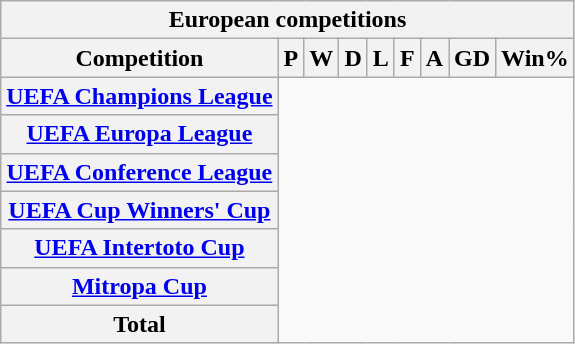<table class="wikitable unsortable plainrowheaders" style="text-align:center">
<tr>
<th colspan="9">European competitions</th>
</tr>
<tr>
<th scope="col">Competition</th>
<th scope="col">P</th>
<th scope="col">W</th>
<th scope="col">D</th>
<th scope="col">L</th>
<th scope="col">F</th>
<th scope="col">A</th>
<th scope="col">GD</th>
<th scope="col">Win%</th>
</tr>
<tr>
<th scope="row" align=left><a href='#'>UEFA Champions League</a><br></th>
</tr>
<tr>
<th scope="row" align=left><a href='#'>UEFA Europa League</a><br></th>
</tr>
<tr>
<th scope="row" align=left><a href='#'>UEFA Conference League</a><br></th>
</tr>
<tr>
<th scope="row" align=left><a href='#'>UEFA Cup Winners' Cup</a><br></th>
</tr>
<tr>
<th scope="row" align=left><a href='#'>UEFA Intertoto Cup</a><br></th>
</tr>
<tr>
<th scope="row" align=left><a href='#'>Mitropa Cup</a><br></th>
</tr>
<tr>
<th>Total<br></th>
</tr>
</table>
